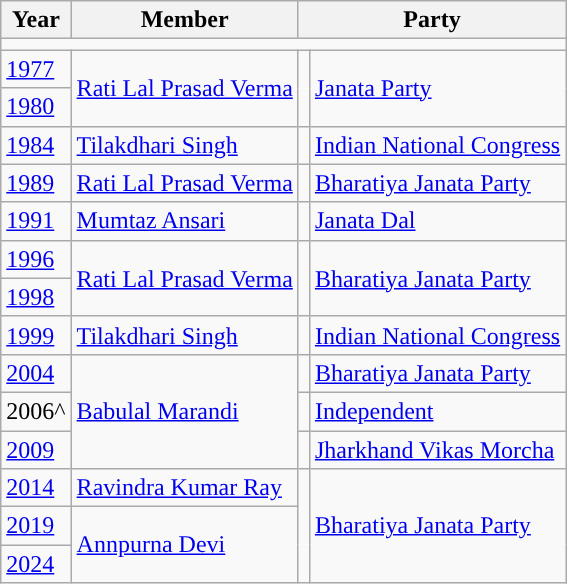<table class="wikitable">
<tr>
<th>Year</th>
<th>Member</th>
<th colspan="2">Party</th>
</tr>
<tr>
<td colspan="4"></td>
</tr>
<tr>
<td><a href='#'>1977</a></td>
<td rowspan="2"><a href='#'>Rati Lal Prasad Verma</a></td>
<td rowspan="2" style="background-color: "></td>
<td rowspan="2"><a href='#'>Janata Party</a></td>
</tr>
<tr>
<td><a href='#'>1980</a></td>
</tr>
<tr>
<td><a href='#'>1984</a></td>
<td><a href='#'>Tilakdhari Singh</a></td>
<td style="background-color: "></td>
<td><a href='#'>Indian National Congress</a></td>
</tr>
<tr>
<td><a href='#'>1989</a></td>
<td><a href='#'>Rati Lal Prasad Verma</a></td>
<td style="background-color: "></td>
<td><a href='#'>Bharatiya Janata Party</a></td>
</tr>
<tr>
<td><a href='#'>1991</a></td>
<td><a href='#'>Mumtaz Ansari</a></td>
<td style="background-color: "></td>
<td><a href='#'>Janata Dal</a></td>
</tr>
<tr>
<td><a href='#'>1996</a></td>
<td rowspan="2"><a href='#'>Rati Lal Prasad Verma</a></td>
<td rowspan="2" style="background-color: "></td>
<td rowspan="2"><a href='#'>Bharatiya Janata Party</a></td>
</tr>
<tr>
<td><a href='#'>1998</a></td>
</tr>
<tr>
<td><a href='#'>1999</a></td>
<td><a href='#'>Tilakdhari Singh</a></td>
<td style="background-color: "></td>
<td><a href='#'>Indian National Congress</a></td>
</tr>
<tr>
<td><a href='#'>2004</a></td>
<td rowspan="3"><a href='#'>Babulal Marandi</a></td>
<td style="background-color: "></td>
<td><a href='#'>Bharatiya Janata Party</a></td>
</tr>
<tr>
<td>2006^</td>
<td style="background-color: "></td>
<td><a href='#'>Independent</a></td>
</tr>
<tr>
<td><a href='#'>2009</a></td>
<td style="background-color: "></td>
<td><a href='#'>Jharkhand Vikas Morcha</a></td>
</tr>
<tr>
<td><a href='#'>2014</a></td>
<td><a href='#'>Ravindra Kumar Ray</a></td>
<td rowspan="3" style="background-color: "></td>
<td rowspan="3"><a href='#'>Bharatiya Janata Party</a></td>
</tr>
<tr>
<td><a href='#'>2019</a></td>
<td rowspan="2"><a href='#'>Annpurna Devi</a></td>
</tr>
<tr>
<td><a href='#'>2024</a></td>
</tr>
</table>
